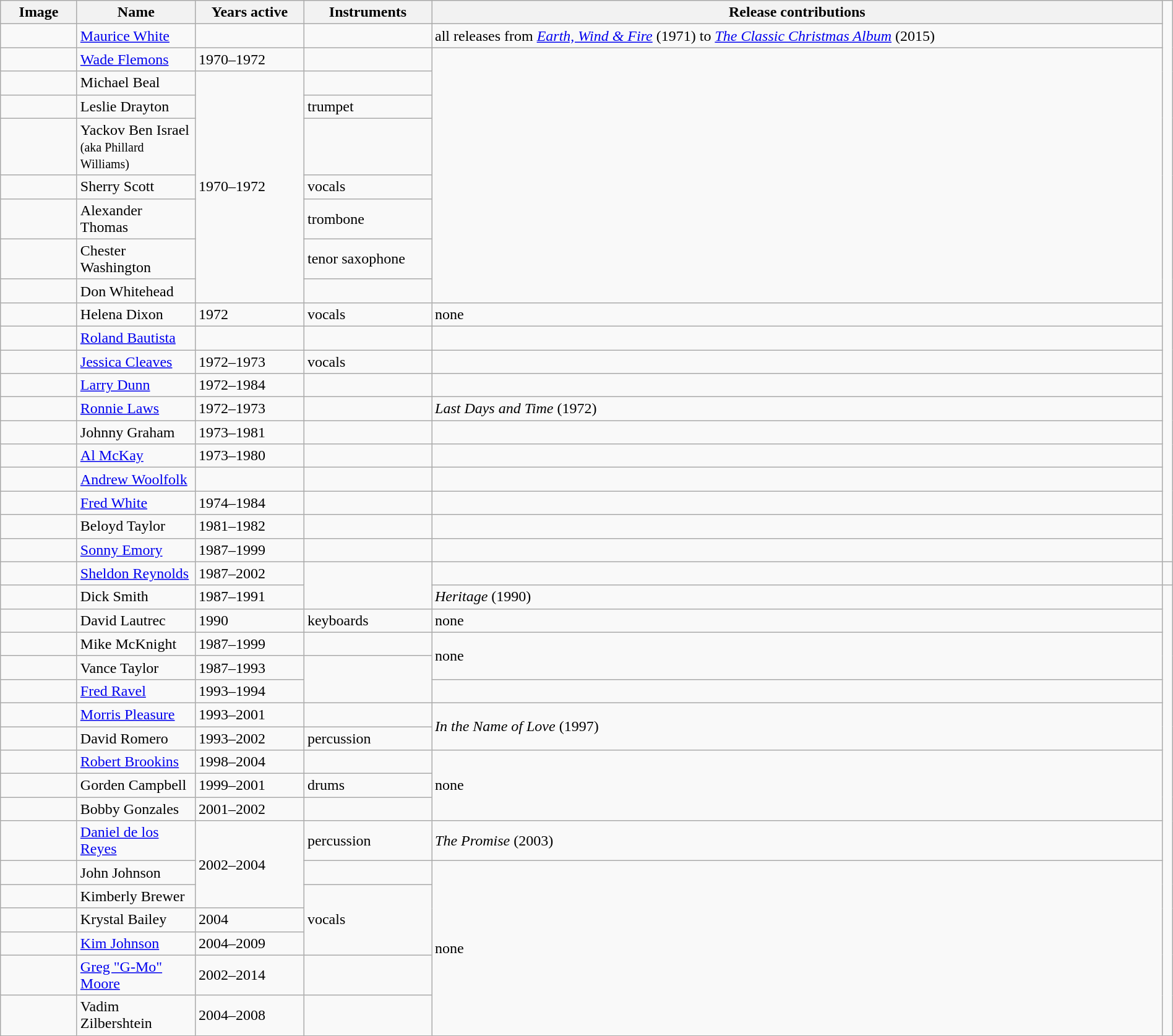<table class="wikitable" border="1" width="100%">
<tr>
<th width="75">Image</th>
<th width="120">Name</th>
<th width="110">Years active</th>
<th width="130">Instruments</th>
<th>Release contributions</th>
</tr>
<tr>
<td></td>
<td><a href='#'>Maurice White</a></td>
<td></td>
<td></td>
<td>all releases from <em><a href='#'>Earth, Wind & Fire</a></em> (1971) to <em><a href='#'>The Classic Christmas Album</a></em> (2015)</td>
</tr>
<tr>
<td></td>
<td><a href='#'>Wade Flemons</a></td>
<td>1970–1972 </td>
<td></td>
<td rowspan="8"></td>
</tr>
<tr>
<td></td>
<td>Michael Beal</td>
<td rowspan="7">1970–1972</td>
<td></td>
</tr>
<tr>
<td></td>
<td>Leslie Drayton</td>
<td>trumpet</td>
</tr>
<tr>
<td></td>
<td>Yackov Ben Israel <small>(aka Phillard Williams)</small></td>
<td></td>
</tr>
<tr>
<td></td>
<td>Sherry Scott</td>
<td>vocals</td>
</tr>
<tr>
<td></td>
<td>Alexander Thomas</td>
<td>trombone</td>
</tr>
<tr>
<td></td>
<td>Chester Washington</td>
<td>tenor saxophone</td>
</tr>
<tr>
<td></td>
<td>Don Whitehead</td>
<td></td>
</tr>
<tr>
<td></td>
<td>Helena Dixon</td>
<td>1972</td>
<td>vocals</td>
<td>none</td>
</tr>
<tr>
<td></td>
<td><a href='#'>Roland Bautista</a></td>
<td></td>
<td></td>
<td></td>
</tr>
<tr>
<td></td>
<td><a href='#'>Jessica Cleaves</a></td>
<td>1972–1973 </td>
<td>vocals</td>
<td></td>
</tr>
<tr>
<td></td>
<td><a href='#'>Larry Dunn</a></td>
<td>1972–1984</td>
<td></td>
<td></td>
</tr>
<tr>
<td></td>
<td><a href='#'>Ronnie Laws</a></td>
<td>1972–1973</td>
<td></td>
<td><em>Last Days and Time</em> (1972)</td>
</tr>
<tr>
<td></td>
<td>Johnny Graham</td>
<td>1973–1981</td>
<td></td>
<td></td>
</tr>
<tr>
<td></td>
<td><a href='#'>Al McKay</a></td>
<td>1973–1980</td>
<td></td>
<td></td>
</tr>
<tr>
<td></td>
<td><a href='#'>Andrew Woolfolk</a></td>
<td></td>
<td></td>
<td></td>
</tr>
<tr>
<td></td>
<td><a href='#'>Fred White</a></td>
<td>1974–1984 </td>
<td></td>
<td></td>
</tr>
<tr>
<td></td>
<td>Beloyd Taylor</td>
<td>1981–1982 </td>
<td></td>
<td></td>
</tr>
<tr>
<td></td>
<td><a href='#'>Sonny Emory</a></td>
<td>1987–1999</td>
<td></td>
<td></td>
</tr>
<tr>
<td></td>
<td><a href='#'>Sheldon Reynolds</a></td>
<td>1987–2002 </td>
<td rowspan="2"></td>
<td></td>
<td></td>
</tr>
<tr>
<td></td>
<td>Dick Smith</td>
<td>1987–1991</td>
<td><em>Heritage</em> (1990)</td>
</tr>
<tr>
<td></td>
<td>David Lautrec</td>
<td>1990</td>
<td>keyboards</td>
<td>none</td>
</tr>
<tr>
<td></td>
<td>Mike McKnight</td>
<td>1987–1999</td>
<td></td>
<td rowspan="2">none</td>
</tr>
<tr>
<td></td>
<td>Vance Taylor</td>
<td>1987–1993</td>
<td rowspan="2"></td>
</tr>
<tr>
<td></td>
<td><a href='#'>Fred Ravel</a></td>
<td>1993–1994</td>
<td></td>
</tr>
<tr>
<td></td>
<td><a href='#'>Morris Pleasure</a></td>
<td>1993–2001</td>
<td></td>
<td rowspan="2"><em>In the Name of Love</em> (1997)</td>
</tr>
<tr>
<td></td>
<td>David Romero</td>
<td>1993–2002</td>
<td>percussion</td>
</tr>
<tr>
<td></td>
<td><a href='#'>Robert Brookins</a></td>
<td>1998–2004 </td>
<td></td>
<td rowspan="3">none</td>
</tr>
<tr>
<td></td>
<td>Gorden Campbell</td>
<td>1999–2001</td>
<td>drums</td>
</tr>
<tr>
<td></td>
<td>Bobby Gonzales</td>
<td>2001–2002</td>
<td></td>
</tr>
<tr>
<td></td>
<td><a href='#'>Daniel de los Reyes</a></td>
<td rowspan="3">2002–2004</td>
<td>percussion</td>
<td><em>The Promise</em> (2003)</td>
</tr>
<tr>
<td></td>
<td>John Johnson</td>
<td></td>
<td rowspan="6">none</td>
</tr>
<tr>
<td></td>
<td>Kimberly Brewer</td>
<td rowspan="3">vocals</td>
</tr>
<tr>
<td></td>
<td>Krystal Bailey</td>
<td>2004</td>
</tr>
<tr>
<td></td>
<td><a href='#'>Kim Johnson</a></td>
<td>2004–2009</td>
</tr>
<tr>
<td></td>
<td><a href='#'>Greg "G-Mo" Moore</a></td>
<td>2002–2014</td>
<td></td>
</tr>
<tr>
<td></td>
<td>Vadim Zilbershtein</td>
<td>2004–2008</td>
<td></td>
</tr>
</table>
